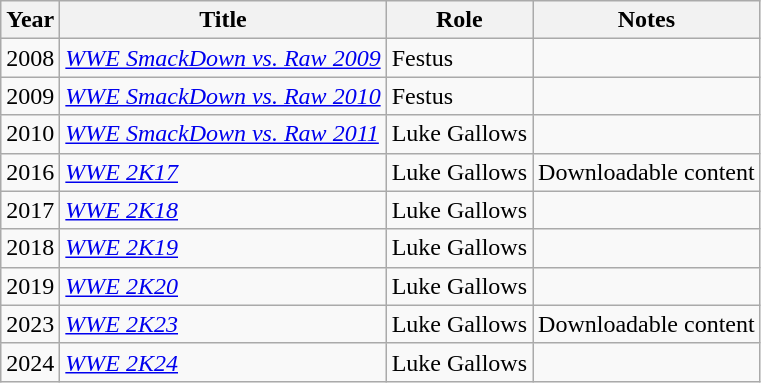<table class="wikitable sortable">
<tr>
<th>Year</th>
<th>Title</th>
<th>Role</th>
<th>Notes</th>
</tr>
<tr>
<td>2008</td>
<td><em><a href='#'>WWE SmackDown vs. Raw 2009</a></em></td>
<td>Festus</td>
<td></td>
</tr>
<tr>
<td>2009</td>
<td><em><a href='#'>WWE SmackDown vs. Raw 2010</a></em></td>
<td>Festus</td>
<td></td>
</tr>
<tr>
<td>2010</td>
<td><em><a href='#'>WWE SmackDown vs. Raw 2011</a></em></td>
<td>Luke Gallows</td>
<td></td>
</tr>
<tr>
<td>2016</td>
<td><em><a href='#'>WWE 2K17</a></em></td>
<td>Luke Gallows</td>
<td>Downloadable content</td>
</tr>
<tr>
<td>2017</td>
<td><em><a href='#'>WWE 2K18</a></em></td>
<td>Luke Gallows</td>
<td></td>
</tr>
<tr>
<td>2018</td>
<td><em><a href='#'>WWE 2K19</a></em></td>
<td>Luke Gallows</td>
<td></td>
</tr>
<tr>
<td>2019</td>
<td><em><a href='#'>WWE 2K20</a></em></td>
<td>Luke Gallows</td>
<td></td>
</tr>
<tr>
<td>2023</td>
<td><em><a href='#'>WWE 2K23</a></em></td>
<td>Luke Gallows</td>
<td>Downloadable content</td>
</tr>
<tr>
<td>2024</td>
<td><em><a href='#'>WWE 2K24</a></em></td>
<td>Luke Gallows</td>
<td></td>
</tr>
</table>
